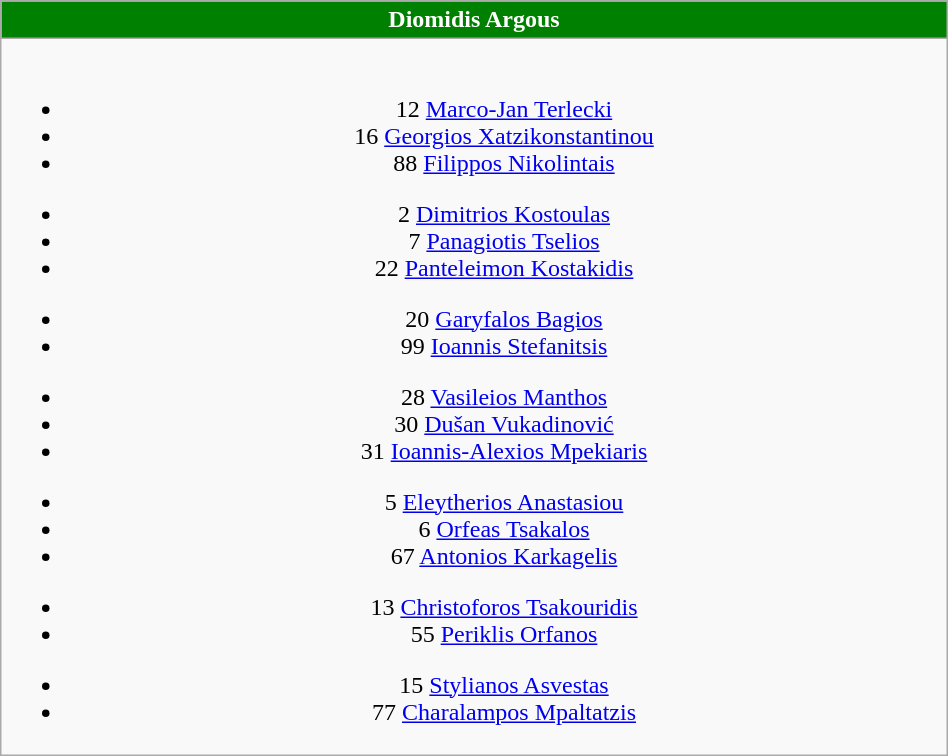<table class="wikitable" style="font-size:100%; text-align:center; width:50%">
<tr>
<th colspan=5 style="background-color:#008000;color:white;text-align:center;"> Diomidis Argous</th>
</tr>
<tr>
<td><br>
<ul><li>12  <a href='#'>Marco-Jan Terlecki</a></li><li>16  <a href='#'>Georgios Xatzikonstantinou</a></li><li>88  <a href='#'>Filippos Nikolintais</a></li></ul><ul><li>2  <a href='#'>Dimitrios Kostoulas</a></li><li>7  <a href='#'>Panagiotis Tselios</a></li><li>22  <a href='#'>Panteleimon Kostakidis</a></li></ul><ul><li>20  <a href='#'>Garyfalos Bagios</a></li><li>99  <a href='#'>Ioannis Stefanitsis</a></li></ul><ul><li>28  <a href='#'>Vasileios Manthos</a></li><li>30  <a href='#'>Dušan Vukadinović</a></li><li>31  <a href='#'>Ioannis-Alexios Mpekiaris</a></li></ul><ul><li>5  <a href='#'>Eleytherios Anastasiou</a></li><li>6  <a href='#'>Orfeas Tsakalos</a></li><li>67  <a href='#'>Antonios Karkagelis</a></li></ul><ul><li>13  <a href='#'>Christoforos Tsakouridis</a></li><li>55  <a href='#'>Periklis Orfanos</a></li></ul><ul><li>15  <a href='#'>Stylianos Asvestas</a></li><li>77  <a href='#'>Charalampos Mpaltatzis</a></li></ul></td>
</tr>
</table>
